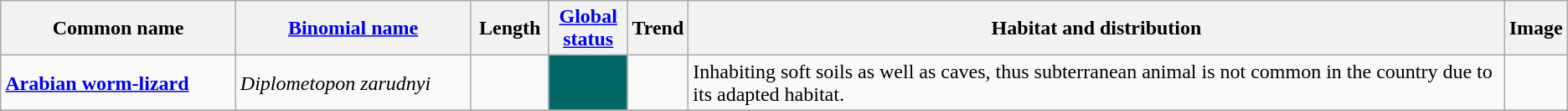<table class="wikitable sortable">
<tr>
<th width="15%">Common name</th>
<th width="15%"><a href='#'>Binomial name</a></th>
<th width="5%">Length</th>
<th width="5%"><a href='#'>Global status</a></th>
<th width="1%">Trend</th>
<th class="unsortable">Habitat and distribution</th>
<th class="unsortable">Image</th>
</tr>
<tr>
<td><strong><a href='#'>Arabian worm-lizard</a></strong></td>
<td><em>Diplometopon zarudnyi</em></td>
<td></td>
<td align=center style="background: #006666"></td>
<td align=center></td>
<td>Inhabiting soft soils as well as caves, thus subterranean animal is not common in the country due to its adapted habitat.</td>
<td></td>
</tr>
<tr>
</tr>
</table>
